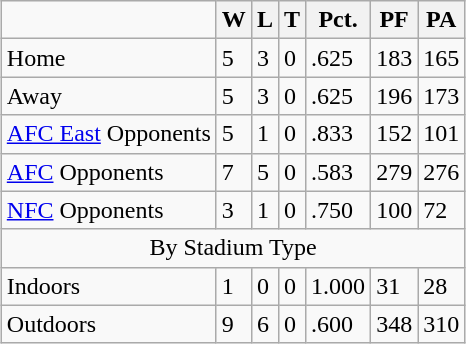<table class="wikitable" style="margin:auto;">
<tr>
<td></td>
<th>W</th>
<th>L</th>
<th>T</th>
<th>Pct.</th>
<th>PF</th>
<th>PA</th>
</tr>
<tr>
<td>Home</td>
<td>5</td>
<td>3</td>
<td>0</td>
<td>.625</td>
<td>183</td>
<td>165</td>
</tr>
<tr>
<td>Away</td>
<td>5</td>
<td>3</td>
<td>0</td>
<td>.625</td>
<td>196</td>
<td>173</td>
</tr>
<tr>
<td><a href='#'>AFC East</a> Opponents</td>
<td>5</td>
<td>1</td>
<td>0</td>
<td>.833</td>
<td>152</td>
<td>101</td>
</tr>
<tr>
<td><a href='#'>AFC</a> Opponents</td>
<td>7</td>
<td>5</td>
<td>0</td>
<td>.583</td>
<td>279</td>
<td>276</td>
</tr>
<tr>
<td><a href='#'>NFC</a> Opponents</td>
<td>3</td>
<td>1</td>
<td>0</td>
<td>.750</td>
<td>100</td>
<td>72</td>
</tr>
<tr>
<td colspan="7" style="text-align:center;">By Stadium Type</td>
</tr>
<tr>
<td>Indoors</td>
<td>1</td>
<td>0</td>
<td>0</td>
<td>1.000</td>
<td>31</td>
<td>28</td>
</tr>
<tr>
<td>Outdoors</td>
<td>9</td>
<td>6</td>
<td>0</td>
<td>.600</td>
<td>348</td>
<td>310</td>
</tr>
</table>
